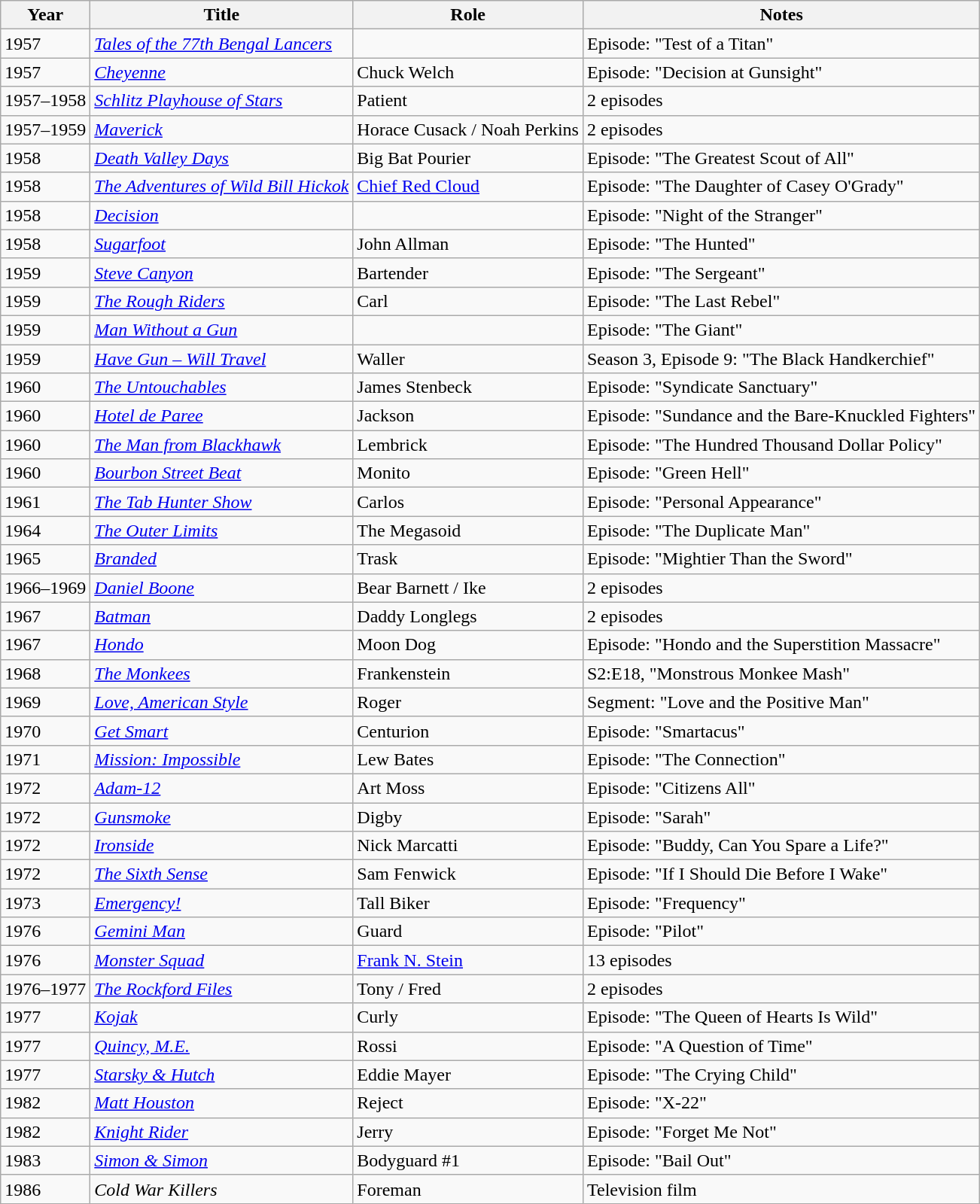<table class="wikitable sortable">
<tr>
<th>Year</th>
<th>Title</th>
<th>Role</th>
<th class="unsortable">Notes</th>
</tr>
<tr>
<td>1957</td>
<td><em><a href='#'>Tales of the 77th Bengal Lancers</a></em></td>
<td></td>
<td>Episode: "Test of a Titan"</td>
</tr>
<tr>
<td>1957</td>
<td><em><a href='#'>Cheyenne</a></em></td>
<td>Chuck Welch</td>
<td>Episode: "Decision at Gunsight"</td>
</tr>
<tr>
<td>1957–1958</td>
<td><em><a href='#'>Schlitz Playhouse of Stars</a></em></td>
<td>Patient</td>
<td>2 episodes</td>
</tr>
<tr>
<td>1957–1959</td>
<td><em><a href='#'>Maverick</a></em></td>
<td>Horace Cusack / Noah Perkins</td>
<td>2 episodes</td>
</tr>
<tr>
<td>1958</td>
<td><em><a href='#'>Death Valley Days</a></em></td>
<td>Big Bat Pourier</td>
<td>Episode: "The Greatest Scout of All"</td>
</tr>
<tr>
<td>1958</td>
<td><em><a href='#'>The Adventures of Wild Bill Hickok</a></em></td>
<td><a href='#'>Chief Red Cloud</a></td>
<td>Episode: "The Daughter of Casey O'Grady"</td>
</tr>
<tr>
<td>1958</td>
<td><em><a href='#'>Decision</a></em></td>
<td></td>
<td>Episode: "Night of the Stranger"</td>
</tr>
<tr>
<td>1958</td>
<td><em><a href='#'>Sugarfoot</a></em></td>
<td>John Allman</td>
<td>Episode: "The Hunted"</td>
</tr>
<tr>
<td>1959</td>
<td><em><a href='#'>Steve Canyon</a></em></td>
<td>Bartender</td>
<td>Episode: "The Sergeant"</td>
</tr>
<tr>
<td>1959</td>
<td><em><a href='#'>The Rough Riders</a></em></td>
<td>Carl</td>
<td>Episode: "The Last Rebel"</td>
</tr>
<tr>
<td>1959</td>
<td><em><a href='#'>Man Without a Gun</a></em></td>
<td></td>
<td>Episode: "The Giant"</td>
</tr>
<tr>
<td>1959</td>
<td><em><a href='#'>Have Gun – Will Travel</a></em></td>
<td>Waller</td>
<td>Season 3, Episode 9: "The Black Handkerchief"</td>
</tr>
<tr>
<td>1960</td>
<td><em><a href='#'>The Untouchables</a></em></td>
<td>James Stenbeck</td>
<td>Episode: "Syndicate Sanctuary"</td>
</tr>
<tr>
<td>1960</td>
<td><em><a href='#'>Hotel de Paree</a></em></td>
<td>Jackson</td>
<td>Episode: "Sundance and the Bare-Knuckled Fighters"</td>
</tr>
<tr>
<td>1960</td>
<td><em><a href='#'>The Man from Blackhawk</a></em></td>
<td>Lembrick</td>
<td>Episode: "The Hundred Thousand Dollar Policy"</td>
</tr>
<tr>
<td>1960</td>
<td><em><a href='#'>Bourbon Street Beat</a></em></td>
<td>Monito</td>
<td>Episode: "Green Hell"</td>
</tr>
<tr>
<td>1961</td>
<td><em><a href='#'>The Tab Hunter Show</a></em></td>
<td>Carlos</td>
<td>Episode: "Personal Appearance"</td>
</tr>
<tr>
<td>1964</td>
<td><em><a href='#'>The Outer Limits</a></em></td>
<td>The Megasoid</td>
<td>Episode: "The Duplicate Man"</td>
</tr>
<tr>
<td>1965</td>
<td><em><a href='#'>Branded</a></em></td>
<td>Trask</td>
<td>Episode: "Mightier Than the Sword"</td>
</tr>
<tr>
<td>1966–1969</td>
<td><em><a href='#'>Daniel Boone</a></em></td>
<td>Bear Barnett / Ike</td>
<td>2 episodes</td>
</tr>
<tr>
<td>1967</td>
<td><em><a href='#'>Batman</a></em></td>
<td>Daddy Longlegs</td>
<td>2 episodes</td>
</tr>
<tr>
<td>1967</td>
<td><em><a href='#'>Hondo</a></em></td>
<td>Moon Dog</td>
<td>Episode: "Hondo and the Superstition Massacre"</td>
</tr>
<tr>
<td>1968</td>
<td><em><a href='#'>The Monkees</a></em></td>
<td>Frankenstein</td>
<td>S2:E18, "Monstrous Monkee Mash"</td>
</tr>
<tr>
<td>1969</td>
<td><em><a href='#'>Love, American Style</a></em></td>
<td>Roger</td>
<td>Segment: "Love and the Positive Man"</td>
</tr>
<tr>
<td>1970</td>
<td><em><a href='#'>Get Smart</a></em></td>
<td>Centurion</td>
<td>Episode: "Smartacus"</td>
</tr>
<tr>
<td>1971</td>
<td><em><a href='#'>Mission: Impossible</a></em></td>
<td>Lew Bates</td>
<td>Episode: "The Connection"</td>
</tr>
<tr>
<td>1972</td>
<td><em><a href='#'>Adam-12</a></em></td>
<td>Art Moss</td>
<td>Episode: "Citizens All"</td>
</tr>
<tr>
<td>1972</td>
<td><em><a href='#'>Gunsmoke</a></em></td>
<td>Digby</td>
<td>Episode: "Sarah"</td>
</tr>
<tr>
<td>1972</td>
<td><em><a href='#'>Ironside</a></em></td>
<td>Nick Marcatti</td>
<td>Episode: "Buddy, Can You Spare a Life?"</td>
</tr>
<tr>
<td>1972</td>
<td><em><a href='#'>The Sixth Sense</a></em></td>
<td>Sam Fenwick</td>
<td>Episode: "If I Should Die Before I Wake"</td>
</tr>
<tr>
<td>1973</td>
<td><em><a href='#'>Emergency!</a></em></td>
<td>Tall Biker</td>
<td>Episode: "Frequency"</td>
</tr>
<tr>
<td>1976</td>
<td><em><a href='#'>Gemini Man</a></em></td>
<td>Guard</td>
<td>Episode: "Pilot"</td>
</tr>
<tr>
<td>1976</td>
<td><em><a href='#'>Monster Squad</a></em></td>
<td><a href='#'>Frank N. Stein</a></td>
<td>13 episodes</td>
</tr>
<tr>
<td>1976–1977</td>
<td><em><a href='#'>The Rockford Files</a></em></td>
<td>Tony / Fred</td>
<td>2 episodes</td>
</tr>
<tr>
<td>1977</td>
<td><em><a href='#'>Kojak</a></em></td>
<td>Curly</td>
<td>Episode: "The Queen of Hearts Is Wild"</td>
</tr>
<tr>
<td>1977</td>
<td><em><a href='#'>Quincy, M.E.</a></em></td>
<td>Rossi</td>
<td>Episode: "A Question of Time"</td>
</tr>
<tr>
<td>1977</td>
<td><em><a href='#'>Starsky & Hutch</a></em></td>
<td>Eddie Mayer</td>
<td>Episode: "The Crying Child"</td>
</tr>
<tr>
<td>1982</td>
<td><em><a href='#'>Matt Houston</a></em></td>
<td>Reject</td>
<td>Episode: "X-22"</td>
</tr>
<tr>
<td>1982</td>
<td><em><a href='#'>Knight Rider</a></em></td>
<td>Jerry</td>
<td>Episode: "Forget Me Not"</td>
</tr>
<tr>
<td>1983</td>
<td><em><a href='#'>Simon & Simon</a></em></td>
<td>Bodyguard #1</td>
<td>Episode: "Bail Out"</td>
</tr>
<tr>
<td>1986</td>
<td><em>Cold War Killers</em></td>
<td>Foreman</td>
<td>Television film</td>
</tr>
</table>
